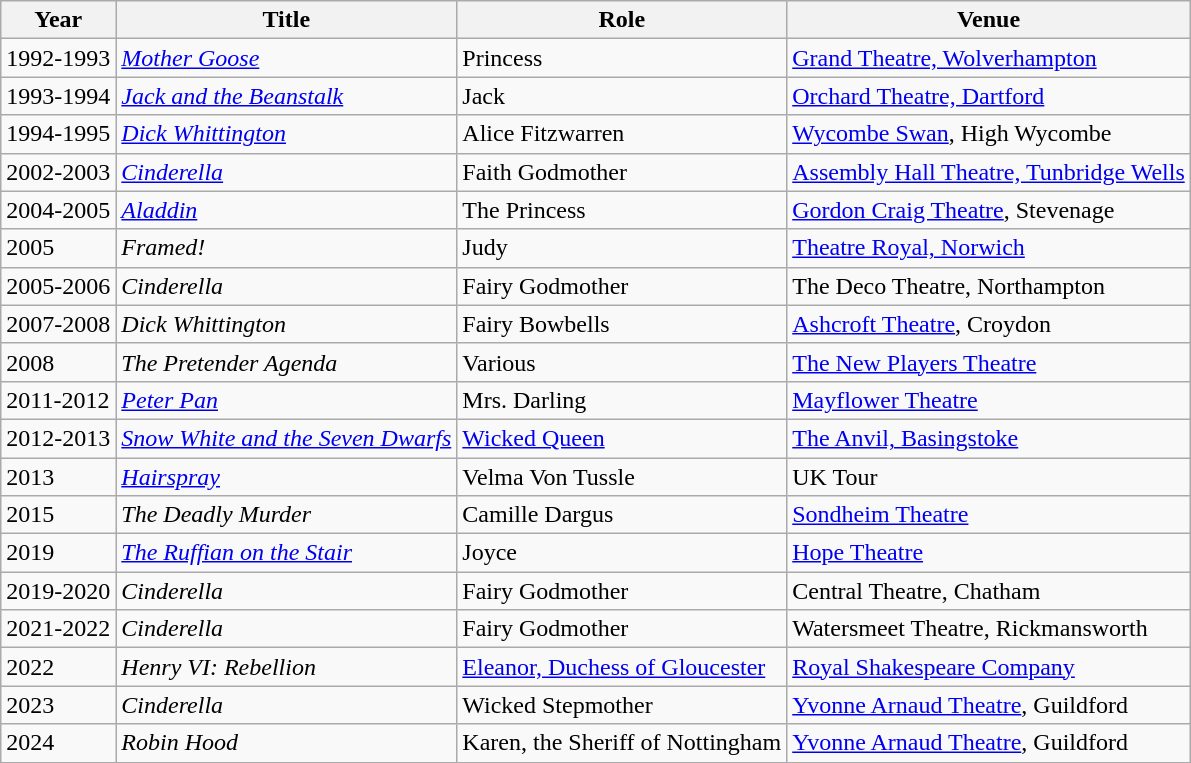<table class="wikitable">
<tr>
<th>Year</th>
<th>Title</th>
<th>Role</th>
<th>Venue</th>
</tr>
<tr>
<td>1992-1993</td>
<td><em><a href='#'>Mother Goose</a></em></td>
<td>Princess</td>
<td><a href='#'>Grand Theatre, Wolverhampton</a></td>
</tr>
<tr>
<td>1993-1994</td>
<td><em><a href='#'>Jack and the Beanstalk</a></em></td>
<td>Jack</td>
<td><a href='#'>Orchard Theatre, Dartford</a></td>
</tr>
<tr>
<td>1994-1995</td>
<td><em><a href='#'>Dick Whittington</a></em></td>
<td>Alice Fitzwarren</td>
<td><a href='#'>Wycombe Swan</a>, High Wycombe</td>
</tr>
<tr>
<td>2002-2003</td>
<td><em><a href='#'>Cinderella</a></em></td>
<td>Faith Godmother</td>
<td><a href='#'>Assembly Hall Theatre, Tunbridge Wells</a></td>
</tr>
<tr>
<td>2004-2005</td>
<td><em><a href='#'>Aladdin</a></em></td>
<td>The Princess</td>
<td><a href='#'>Gordon Craig Theatre</a>, Stevenage</td>
</tr>
<tr>
<td>2005</td>
<td><em>Framed!</em></td>
<td>Judy</td>
<td><a href='#'>Theatre Royal, Norwich</a></td>
</tr>
<tr>
<td>2005-2006</td>
<td><em>Cinderella</em></td>
<td>Fairy Godmother</td>
<td>The Deco Theatre, Northampton</td>
</tr>
<tr>
<td>2007-2008</td>
<td><em>Dick Whittington</em></td>
<td>Fairy Bowbells</td>
<td><a href='#'>Ashcroft Theatre</a>, Croydon</td>
</tr>
<tr>
<td>2008</td>
<td><em>The Pretender Agenda</em></td>
<td>Various</td>
<td><a href='#'>The New Players Theatre</a></td>
</tr>
<tr>
<td>2011-2012</td>
<td><em><a href='#'>Peter Pan</a></em></td>
<td>Mrs. Darling</td>
<td><a href='#'>Mayflower Theatre</a></td>
</tr>
<tr>
<td>2012-2013</td>
<td><em><a href='#'>Snow White and the Seven Dwarfs</a></em></td>
<td><a href='#'>Wicked Queen</a></td>
<td><a href='#'>The Anvil, Basingstoke</a></td>
</tr>
<tr>
<td>2013</td>
<td><em><a href='#'>Hairspray</a></em></td>
<td>Velma Von Tussle</td>
<td>UK Tour</td>
</tr>
<tr>
<td>2015</td>
<td><em>The Deadly Murder</em></td>
<td>Camille Dargus</td>
<td><a href='#'>Sondheim Theatre</a></td>
</tr>
<tr>
<td>2019</td>
<td><em><a href='#'>The Ruffian on the Stair</a></em></td>
<td>Joyce</td>
<td><a href='#'>Hope Theatre</a></td>
</tr>
<tr>
<td>2019-2020</td>
<td><em>Cinderella</em></td>
<td>Fairy Godmother</td>
<td>Central Theatre, Chatham</td>
</tr>
<tr>
<td>2021-2022</td>
<td><em>Cinderella</em></td>
<td>Fairy Godmother</td>
<td>Watersmeet Theatre, Rickmansworth</td>
</tr>
<tr>
<td>2022</td>
<td><em>Henry VI: Rebellion</em></td>
<td><a href='#'>Eleanor, Duchess of Gloucester</a></td>
<td><a href='#'>Royal Shakespeare Company</a></td>
</tr>
<tr>
<td>2023</td>
<td><em>Cinderella</em></td>
<td>Wicked Stepmother</td>
<td><a href='#'>Yvonne Arnaud Theatre</a>, Guildford</td>
</tr>
<tr>
<td>2024</td>
<td><em>Robin Hood</em></td>
<td>Karen, the Sheriff of Nottingham</td>
<td><a href='#'>Yvonne Arnaud Theatre</a>, Guildford</td>
</tr>
</table>
